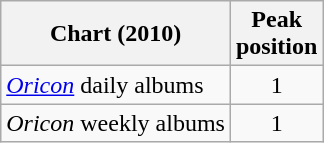<table class="wikitable">
<tr>
<th>Chart (2010)</th>
<th>Peak<br>position</th>
</tr>
<tr>
<td><em><a href='#'>Oricon</a></em> daily albums</td>
<td align="center">1</td>
</tr>
<tr>
<td><em>Oricon</em> weekly albums</td>
<td align="center">1</td>
</tr>
</table>
